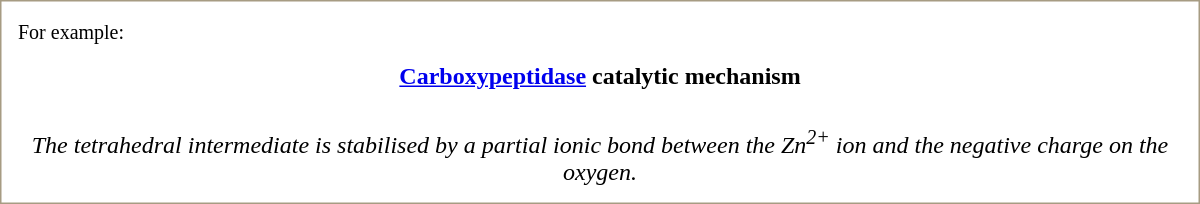<table width=800px align="center" border="0" cellspacing="10" style="border: 1px solid #a79c83">
<tr>
<td><small>For example:</small></td>
</tr>
<tr>
<td align="center"><strong><a href='#'>Carboxypeptidase</a> catalytic mechanism</strong></td>
</tr>
<tr>
<td align="center"></td>
</tr>
<tr>
<td align="center"><em>The tetrahedral intermediate is stabilised by a partial ionic bond between the Zn<sup>2+</sup> ion and the negative charge on the oxygen.</em></td>
</tr>
</table>
